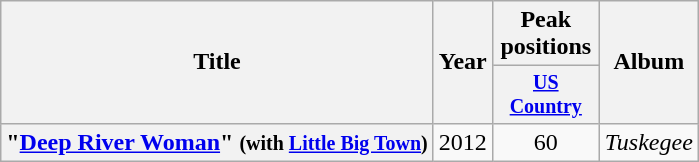<table class="wikitable plainrowheaders" style="text-align:center;">
<tr>
<th rowspan="2">Title</th>
<th rowspan="2">Year</th>
<th colspan="1">Peak positions</th>
<th rowspan="2">Album</th>
</tr>
<tr style="font-size:smaller;">
<th width="65"><a href='#'>US Country</a></th>
</tr>
<tr>
<th scope="row">"<a href='#'>Deep River Woman</a>" <small>(with <a href='#'>Little Big Town</a>)</small></th>
<td>2012</td>
<td>60</td>
<td align="left"><em>Tuskegee</em></td>
</tr>
</table>
